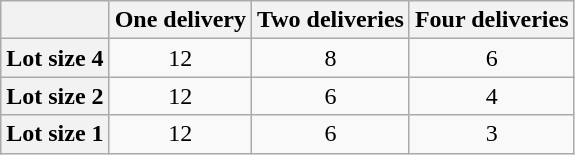<table class="wikitable" border="1" align=center style="text-align:center">
<tr>
<th></th>
<th>One delivery</th>
<th>Two deliveries</th>
<th>Four deliveries</th>
</tr>
<tr>
<th>Lot size 4</th>
<td>12</td>
<td>8</td>
<td>6</td>
</tr>
<tr>
<th>Lot size 2</th>
<td>12</td>
<td>6</td>
<td>4</td>
</tr>
<tr>
<th>Lot size 1</th>
<td>12</td>
<td>6</td>
<td>3</td>
</tr>
</table>
